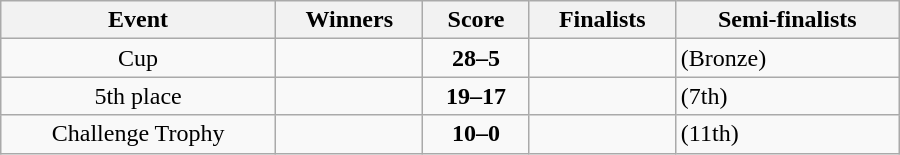<table class="wikitable" width=600 style="text-align: center">
<tr>
<th>Event</th>
<th>Winners</th>
<th>Score</th>
<th>Finalists</th>
<th>Semi-finalists</th>
</tr>
<tr>
<td>Cup</td>
<td align=left><strong></strong></td>
<td><strong>28–5</strong></td>
<td align=left></td>
<td align=left> (Bronze)<br></td>
</tr>
<tr>
<td>5th place</td>
<td align=left><strong></strong></td>
<td><strong>19–17</strong></td>
<td align=left></td>
<td align=left> (7th)<br></td>
</tr>
<tr>
<td>Challenge Trophy</td>
<td align=left><strong></strong></td>
<td><strong>10–0</strong></td>
<td align=left></td>
<td align=left> (11th)<br></td>
</tr>
</table>
